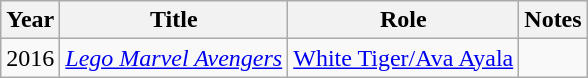<table class="wikitable sortable">
<tr>
<th>Year</th>
<th>Title</th>
<th>Role</th>
<th>Notes</th>
</tr>
<tr>
<td>2016</td>
<td><em><a href='#'>Lego Marvel Avengers</a></em></td>
<td><a href='#'>White Tiger/Ava Ayala</a></td>
<td></td>
</tr>
</table>
